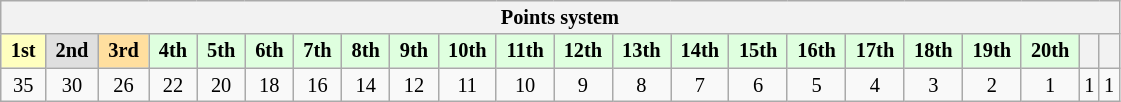<table class="wikitable" style="font-size:85%; text-align:center">
<tr>
<th colspan="22">Points system</th>
</tr>
<tr>
<td style="background:#ffffbf;"> <strong>1st</strong> </td>
<td style="background:#dfdfdf;"> <strong>2nd</strong> </td>
<td style="background:#ffdf9f;"> <strong>3rd</strong> </td>
<td style="background:#dfffdf;"> <strong>4th</strong> </td>
<td style="background:#dfffdf;"> <strong>5th</strong> </td>
<td style="background:#dfffdf;"> <strong>6th</strong> </td>
<td style="background:#dfffdf;"> <strong>7th</strong> </td>
<td style="background:#dfffdf;"> <strong>8th</strong> </td>
<td style="background:#dfffdf;"> <strong>9th</strong> </td>
<td style="background:#dfffdf;"> <strong>10th</strong> </td>
<td style="background:#dfffdf;"> <strong>11th</strong> </td>
<td style="background:#dfffdf;"> <strong>12th</strong> </td>
<td style="background:#dfffdf;"> <strong>13th</strong> </td>
<td style="background:#dfffdf;"> <strong>14th</strong> </td>
<td style="background:#dfffdf;"> <strong>15th</strong> </td>
<td style="background:#dfffdf;"> <strong>16th</strong> </td>
<td style="background:#dfffdf;"> <strong>17th</strong> </td>
<td style="background:#dfffdf;"> <strong>18th</strong> </td>
<td style="background:#dfffdf;"> <strong>19th</strong> </td>
<td style="background:#dfffdf;"> <strong>20th</strong> </td>
<th></th>
<th></th>
</tr>
<tr>
<td>35</td>
<td>30</td>
<td>26</td>
<td>22</td>
<td>20</td>
<td>18</td>
<td>16</td>
<td>14</td>
<td>12</td>
<td>11</td>
<td>10</td>
<td>9</td>
<td>8</td>
<td>7</td>
<td>6</td>
<td>5</td>
<td>4</td>
<td>3</td>
<td>2</td>
<td>1</td>
<td>1</td>
<td>1</td>
</tr>
</table>
